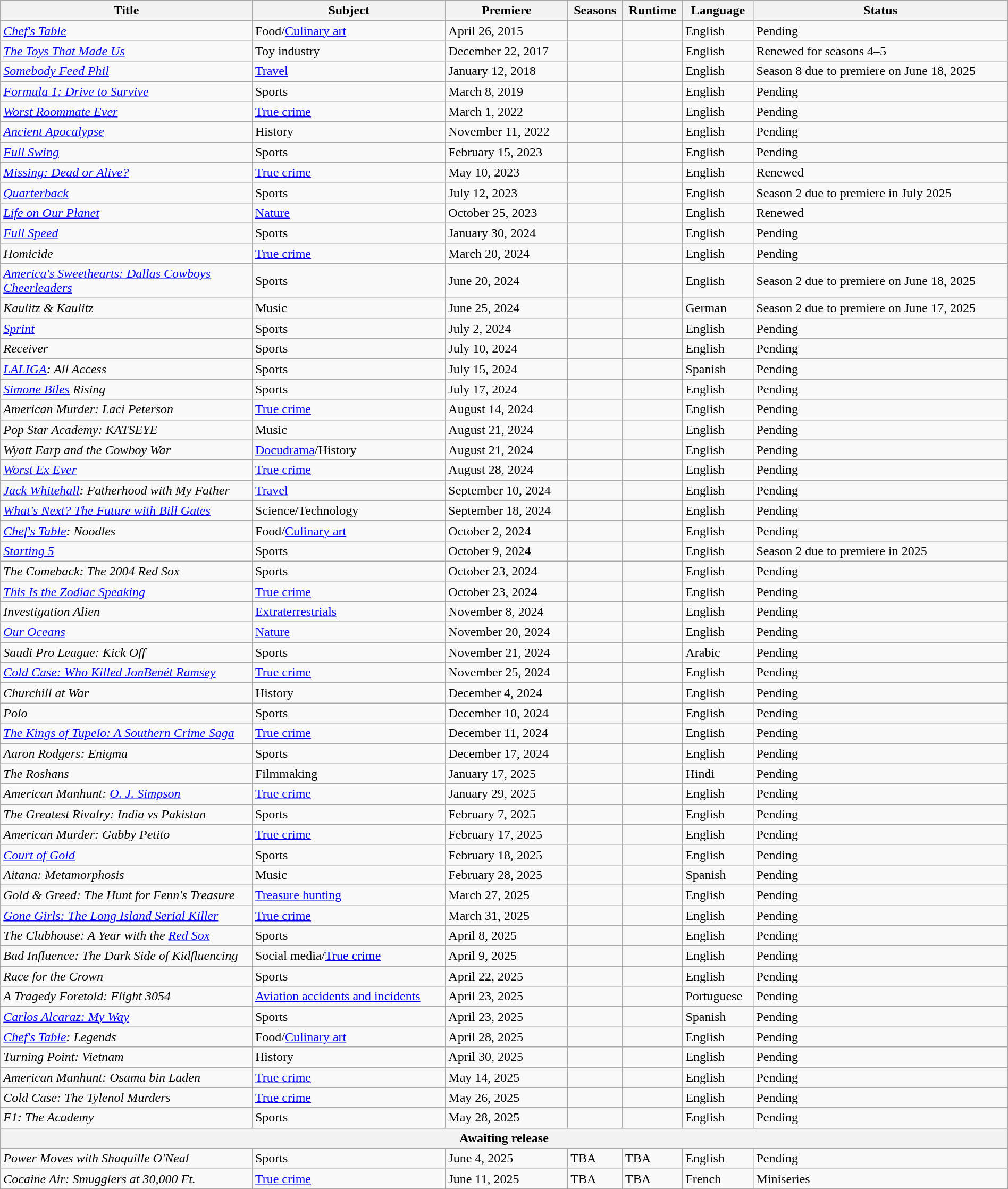<table class="wikitable sortable" style="width:100%;">
<tr>
<th scope="col" style="width:25%;">Title</th>
<th>Subject</th>
<th>Premiere</th>
<th>Seasons</th>
<th>Runtime</th>
<th>Language</th>
<th>Status</th>
</tr>
<tr>
<td><em><a href='#'>Chef's Table</a></em></td>
<td>Food/<a href='#'>Culinary art</a></td>
<td>April 26, 2015</td>
<td></td>
<td></td>
<td>English</td>
<td>Pending</td>
</tr>
<tr>
<td><em><a href='#'>The Toys That Made Us</a></em></td>
<td>Toy industry</td>
<td>December 22, 2017</td>
<td></td>
<td></td>
<td>English</td>
<td>Renewed for seasons 4–5</td>
</tr>
<tr>
<td><em><a href='#'>Somebody Feed Phil</a></em></td>
<td><a href='#'>Travel</a></td>
<td>January 12, 2018</td>
<td></td>
<td></td>
<td>English</td>
<td>Season 8 due to premiere on June 18, 2025</td>
</tr>
<tr>
<td><em><a href='#'>Formula 1: Drive to Survive</a></em></td>
<td>Sports</td>
<td>March 8, 2019</td>
<td></td>
<td></td>
<td>English</td>
<td>Pending</td>
</tr>
<tr>
<td><em><a href='#'>Worst Roommate Ever</a></em></td>
<td><a href='#'>True crime</a></td>
<td>March 1, 2022</td>
<td></td>
<td></td>
<td>English</td>
<td>Pending</td>
</tr>
<tr>
<td><em><a href='#'>Ancient Apocalypse</a></em></td>
<td>History</td>
<td>November 11, 2022</td>
<td></td>
<td></td>
<td>English</td>
<td>Pending</td>
</tr>
<tr>
<td><em><a href='#'>Full Swing</a></em></td>
<td>Sports</td>
<td>February 15, 2023</td>
<td></td>
<td></td>
<td>English</td>
<td>Pending</td>
</tr>
<tr>
<td><em><a href='#'>Missing: Dead or Alive?</a></em></td>
<td><a href='#'>True crime</a></td>
<td>May 10, 2023</td>
<td></td>
<td></td>
<td>English</td>
<td>Renewed</td>
</tr>
<tr>
<td><em><a href='#'>Quarterback</a></em></td>
<td>Sports</td>
<td>July 12, 2023</td>
<td></td>
<td></td>
<td>English</td>
<td>Season 2 due to premiere in July 2025</td>
</tr>
<tr>
<td><em><a href='#'>Life on Our Planet</a></em></td>
<td><a href='#'>Nature</a></td>
<td>October 25, 2023</td>
<td></td>
<td></td>
<td>English</td>
<td>Renewed</td>
</tr>
<tr>
<td><em><a href='#'>Full Speed</a></em></td>
<td>Sports</td>
<td>January 30, 2024</td>
<td></td>
<td></td>
<td>English</td>
<td>Pending</td>
</tr>
<tr>
<td><em>Homicide</em></td>
<td><a href='#'>True crime</a></td>
<td>March 20, 2024</td>
<td></td>
<td></td>
<td>English</td>
<td>Pending</td>
</tr>
<tr>
<td><em><a href='#'>America's Sweethearts: Dallas Cowboys Cheerleaders</a></em></td>
<td>Sports</td>
<td>June 20, 2024</td>
<td></td>
<td></td>
<td>English</td>
<td>Season 2 due to premiere on June 18, 2025</td>
</tr>
<tr>
<td><em>Kaulitz & Kaulitz</em></td>
<td>Music</td>
<td>June 25, 2024</td>
<td></td>
<td></td>
<td>German</td>
<td>Season 2 due to premiere on June 17, 2025</td>
</tr>
<tr>
<td><em><a href='#'>Sprint</a></em></td>
<td>Sports</td>
<td>July 2, 2024</td>
<td></td>
<td></td>
<td>English</td>
<td>Pending</td>
</tr>
<tr>
<td><em>Receiver</em></td>
<td>Sports</td>
<td>July 10, 2024</td>
<td></td>
<td></td>
<td>English</td>
<td>Pending</td>
</tr>
<tr>
<td><em><a href='#'>LALIGA</a>: All Access</em></td>
<td>Sports</td>
<td>July 15, 2024</td>
<td></td>
<td></td>
<td>Spanish</td>
<td>Pending</td>
</tr>
<tr>
<td><em><a href='#'>Simone Biles</a> Rising</em></td>
<td>Sports</td>
<td>July 17, 2024</td>
<td></td>
<td></td>
<td>English</td>
<td>Pending</td>
</tr>
<tr>
<td><em>American Murder: Laci Peterson</em></td>
<td><a href='#'>True crime</a></td>
<td>August 14, 2024</td>
<td></td>
<td></td>
<td>English</td>
<td>Pending</td>
</tr>
<tr>
<td><em>Pop Star Academy: KATSEYE</em></td>
<td>Music</td>
<td>August 21, 2024</td>
<td></td>
<td></td>
<td>English</td>
<td>Pending</td>
</tr>
<tr>
<td><em>Wyatt Earp and the Cowboy War</em></td>
<td><a href='#'>Docudrama</a>/History</td>
<td>August 21, 2024</td>
<td></td>
<td></td>
<td>English</td>
<td>Pending</td>
</tr>
<tr>
<td><em><a href='#'>Worst Ex Ever</a></em></td>
<td><a href='#'>True crime</a></td>
<td>August 28, 2024</td>
<td></td>
<td></td>
<td>English</td>
<td>Pending</td>
</tr>
<tr>
<td><em><a href='#'>Jack Whitehall</a>: Fatherhood with My Father</em></td>
<td><a href='#'>Travel</a></td>
<td>September 10, 2024</td>
<td></td>
<td></td>
<td>English</td>
<td>Pending</td>
</tr>
<tr>
<td><em><a href='#'>What's Next? The Future with Bill Gates</a></em></td>
<td>Science/Technology</td>
<td>September 18, 2024</td>
<td></td>
<td></td>
<td>English</td>
<td>Pending</td>
</tr>
<tr>
<td><em><a href='#'>Chef's Table</a>: Noodles</em></td>
<td>Food/<a href='#'>Culinary art</a></td>
<td>October 2, 2024</td>
<td></td>
<td></td>
<td>English</td>
<td>Pending</td>
</tr>
<tr>
<td><em><a href='#'>Starting 5</a></em></td>
<td>Sports</td>
<td>October 9, 2024</td>
<td></td>
<td></td>
<td>English</td>
<td>Season 2 due to premiere in 2025</td>
</tr>
<tr>
<td><em>The Comeback: The 2004 Red Sox</em></td>
<td>Sports</td>
<td>October 23, 2024</td>
<td></td>
<td></td>
<td>English</td>
<td>Pending</td>
</tr>
<tr>
<td><em><a href='#'>This Is the Zodiac Speaking</a></em></td>
<td><a href='#'>True crime</a></td>
<td>October 23, 2024</td>
<td></td>
<td></td>
<td>English</td>
<td>Pending</td>
</tr>
<tr>
<td><em>Investigation Alien</em></td>
<td><a href='#'>Extraterrestrials</a></td>
<td>November 8, 2024</td>
<td></td>
<td></td>
<td>English</td>
<td>Pending</td>
</tr>
<tr>
<td><em><a href='#'>Our Oceans</a></em></td>
<td><a href='#'>Nature</a></td>
<td>November 20, 2024</td>
<td></td>
<td></td>
<td>English</td>
<td>Pending</td>
</tr>
<tr>
<td><em>Saudi Pro League: Kick Off</em></td>
<td>Sports</td>
<td>November 21, 2024</td>
<td></td>
<td></td>
<td>Arabic</td>
<td>Pending</td>
</tr>
<tr>
<td><em><a href='#'>Cold Case: Who Killed JonBenét Ramsey</a></em></td>
<td><a href='#'>True crime</a></td>
<td>November 25, 2024</td>
<td></td>
<td></td>
<td>English</td>
<td>Pending</td>
</tr>
<tr>
<td><em>Churchill at War</em></td>
<td>History</td>
<td>December 4, 2024</td>
<td></td>
<td></td>
<td>English</td>
<td>Pending</td>
</tr>
<tr>
<td><em>Polo</em></td>
<td>Sports</td>
<td>December 10, 2024</td>
<td></td>
<td></td>
<td>English</td>
<td>Pending</td>
</tr>
<tr>
<td><em><a href='#'>The Kings of Tupelo: A Southern Crime Saga</a></em></td>
<td><a href='#'>True crime</a></td>
<td>December 11, 2024</td>
<td></td>
<td></td>
<td>English</td>
<td>Pending</td>
</tr>
<tr>
<td><em>Aaron Rodgers: Enigma</em></td>
<td>Sports</td>
<td>December 17, 2024</td>
<td></td>
<td></td>
<td>English</td>
<td>Pending</td>
</tr>
<tr>
<td><em>The Roshans</em></td>
<td>Filmmaking</td>
<td>January 17, 2025</td>
<td></td>
<td></td>
<td>Hindi</td>
<td>Pending</td>
</tr>
<tr>
<td><em>American Manhunt: <a href='#'>O. J. Simpson</a></em></td>
<td><a href='#'>True crime</a></td>
<td>January 29, 2025</td>
<td></td>
<td></td>
<td>English</td>
<td>Pending</td>
</tr>
<tr>
<td><em>The Greatest Rivalry: India vs Pakistan</em></td>
<td>Sports</td>
<td>February 7, 2025</td>
<td></td>
<td></td>
<td>English</td>
<td>Pending</td>
</tr>
<tr>
<td><em>American Murder: Gabby Petito</em></td>
<td><a href='#'>True crime</a></td>
<td>February 17, 2025</td>
<td></td>
<td></td>
<td>English</td>
<td>Pending</td>
</tr>
<tr>
<td><em><a href='#'>Court of Gold</a></em></td>
<td>Sports</td>
<td>February 18, 2025</td>
<td></td>
<td></td>
<td>English</td>
<td>Pending</td>
</tr>
<tr>
<td><em>Aitana: Metamorphosis</em></td>
<td>Music</td>
<td>February 28, 2025</td>
<td></td>
<td></td>
<td>Spanish</td>
<td>Pending</td>
</tr>
<tr>
<td><em>Gold & Greed: The Hunt for Fenn's Treasure</em></td>
<td><a href='#'>Treasure hunting</a></td>
<td>March 27, 2025</td>
<td></td>
<td></td>
<td>English</td>
<td>Pending</td>
</tr>
<tr>
<td><em><a href='#'>Gone Girls: The Long Island Serial Killer</a></em></td>
<td><a href='#'>True crime</a></td>
<td>March 31, 2025</td>
<td></td>
<td></td>
<td>English</td>
<td>Pending</td>
</tr>
<tr>
<td><em>The Clubhouse: A Year with the <a href='#'>Red Sox</a></em></td>
<td>Sports</td>
<td>April 8, 2025</td>
<td></td>
<td></td>
<td>English</td>
<td>Pending</td>
</tr>
<tr>
<td><em>Bad Influence: The Dark Side of Kidfluencing</em></td>
<td>Social media/<a href='#'>True crime</a></td>
<td>April 9, 2025</td>
<td></td>
<td></td>
<td>English</td>
<td>Pending</td>
</tr>
<tr>
<td><em>Race for the Crown</em></td>
<td>Sports</td>
<td>April 22, 2025</td>
<td></td>
<td></td>
<td>English</td>
<td>Pending</td>
</tr>
<tr>
<td><em>A Tragedy Foretold: Flight 3054</em></td>
<td><a href='#'>Aviation accidents and incidents</a></td>
<td>April 23, 2025</td>
<td></td>
<td></td>
<td>Portuguese</td>
<td>Pending</td>
</tr>
<tr>
<td><em><a href='#'>Carlos Alcaraz: My Way</a></em></td>
<td>Sports</td>
<td>April 23, 2025</td>
<td></td>
<td></td>
<td>Spanish</td>
<td>Pending</td>
</tr>
<tr>
<td><em><a href='#'>Chef's Table</a>: Legends</em></td>
<td>Food/<a href='#'>Culinary art</a></td>
<td>April 28, 2025</td>
<td></td>
<td></td>
<td>English</td>
<td>Pending</td>
</tr>
<tr>
<td><em>Turning Point: Vietnam</em></td>
<td>History</td>
<td>April 30, 2025</td>
<td></td>
<td></td>
<td>English</td>
<td>Pending</td>
</tr>
<tr>
<td><em>American Manhunt: Osama bin Laden</em></td>
<td><a href='#'>True crime</a></td>
<td>May 14, 2025</td>
<td></td>
<td></td>
<td>English</td>
<td>Pending</td>
</tr>
<tr>
<td><em>Cold Case: The Tylenol Murders</em></td>
<td><a href='#'>True crime</a></td>
<td>May 26, 2025</td>
<td></td>
<td></td>
<td>English</td>
<td>Pending</td>
</tr>
<tr>
<td><em>F1: The Academy</em></td>
<td>Sports</td>
<td>May 28, 2025</td>
<td></td>
<td></td>
<td>English</td>
<td>Pending</td>
</tr>
<tr>
<th data-sort-value="zzz" colspan="7">Awaiting release</th>
</tr>
<tr>
<td><em>Power Moves with Shaquille O'Neal</em></td>
<td>Sports</td>
<td>June 4, 2025</td>
<td>TBA</td>
<td>TBA</td>
<td>English</td>
<td>Pending</td>
</tr>
<tr>
<td><em>Cocaine Air: Smugglers at 30,000 Ft.</em></td>
<td><a href='#'>True crime</a></td>
<td>June 11, 2025</td>
<td>TBA</td>
<td>TBA</td>
<td>French</td>
<td>Miniseries</td>
</tr>
</table>
